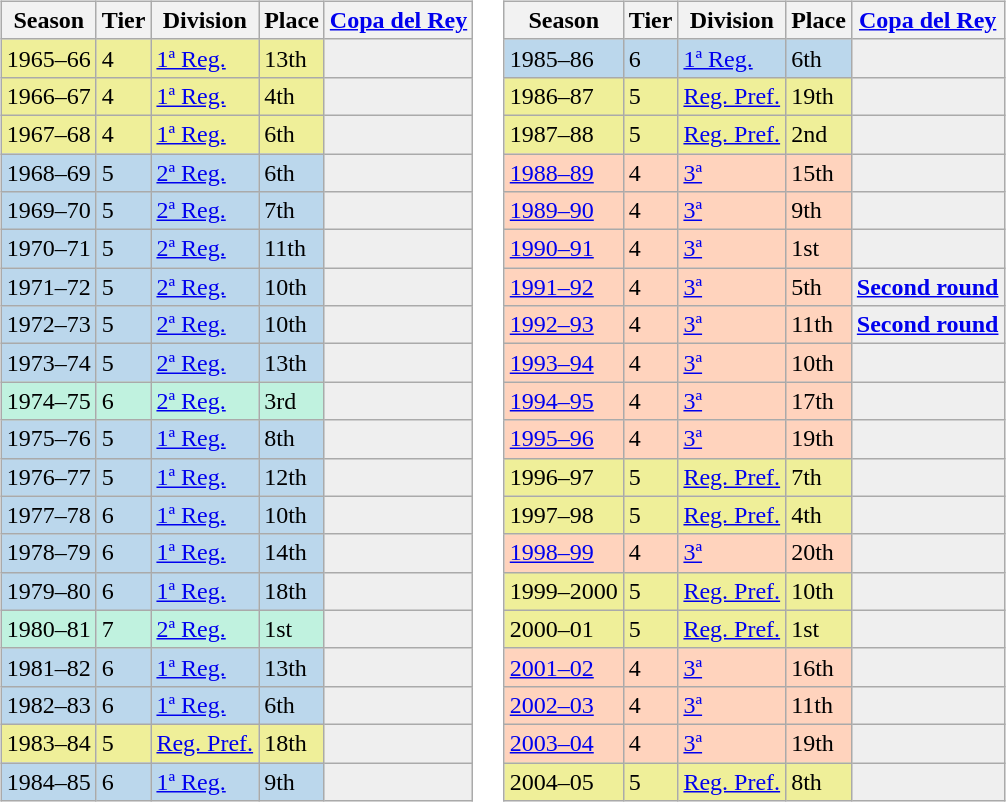<table>
<tr>
<td valign="top" width=0%><br><table class="wikitable">
<tr style="background:#f0f6fa;">
<th>Season</th>
<th>Tier</th>
<th>Division</th>
<th>Place</th>
<th><a href='#'>Copa del Rey</a></th>
</tr>
<tr>
<td style="background:#EFEF99;">1965–66</td>
<td style="background:#EFEF99;">4</td>
<td style="background:#EFEF99;"><a href='#'>1ª Reg.</a></td>
<td style="background:#EFEF99;">13th</td>
<th style="background:#efefef;"></th>
</tr>
<tr>
<td style="background:#EFEF99;">1966–67</td>
<td style="background:#EFEF99;">4</td>
<td style="background:#EFEF99;"><a href='#'>1ª Reg.</a></td>
<td style="background:#EFEF99;">4th</td>
<th style="background:#efefef;"></th>
</tr>
<tr>
<td style="background:#EFEF99;">1967–68</td>
<td style="background:#EFEF99;">4</td>
<td style="background:#EFEF99;"><a href='#'>1ª Reg.</a></td>
<td style="background:#EFEF99;">6th</td>
<th style="background:#efefef;"></th>
</tr>
<tr>
<td style="background:#BBD7EC;">1968–69</td>
<td style="background:#BBD7EC;">5</td>
<td style="background:#BBD7EC;"><a href='#'>2ª Reg.</a></td>
<td style="background:#BBD7EC;">6th</td>
<th style="background:#efefef;"></th>
</tr>
<tr>
<td style="background:#BBD7EC;">1969–70</td>
<td style="background:#BBD7EC;">5</td>
<td style="background:#BBD7EC;"><a href='#'>2ª Reg.</a></td>
<td style="background:#BBD7EC;">7th</td>
<th style="background:#efefef;"></th>
</tr>
<tr>
<td style="background:#BBD7EC;">1970–71</td>
<td style="background:#BBD7EC;">5</td>
<td style="background:#BBD7EC;"><a href='#'>2ª Reg.</a></td>
<td style="background:#BBD7EC;">11th</td>
<th style="background:#efefef;"></th>
</tr>
<tr>
<td style="background:#BBD7EC;">1971–72</td>
<td style="background:#BBD7EC;">5</td>
<td style="background:#BBD7EC;"><a href='#'>2ª Reg.</a></td>
<td style="background:#BBD7EC;">10th</td>
<th style="background:#efefef;"></th>
</tr>
<tr>
<td style="background:#BBD7EC;">1972–73</td>
<td style="background:#BBD7EC;">5</td>
<td style="background:#BBD7EC;"><a href='#'>2ª Reg.</a></td>
<td style="background:#BBD7EC;">10th</td>
<th style="background:#efefef;"></th>
</tr>
<tr>
<td style="background:#BBD7EC;">1973–74</td>
<td style="background:#BBD7EC;">5</td>
<td style="background:#BBD7EC;"><a href='#'>2ª Reg.</a></td>
<td style="background:#BBD7EC;">13th</td>
<th style="background:#efefef;"></th>
</tr>
<tr>
<td style="background:#C0F2DF;">1974–75</td>
<td style="background:#C0F2DF;">6</td>
<td style="background:#C0F2DF;"><a href='#'>2ª Reg.</a></td>
<td style="background:#C0F2DF;">3rd</td>
<th style="background:#efefef;"></th>
</tr>
<tr>
<td style="background:#BBD7EC;">1975–76</td>
<td style="background:#BBD7EC;">5</td>
<td style="background:#BBD7EC;"><a href='#'>1ª Reg.</a></td>
<td style="background:#BBD7EC;">8th</td>
<th style="background:#efefef;"></th>
</tr>
<tr>
<td style="background:#BBD7EC;">1976–77</td>
<td style="background:#BBD7EC;">5</td>
<td style="background:#BBD7EC;"><a href='#'>1ª Reg.</a></td>
<td style="background:#BBD7EC;">12th</td>
<th style="background:#efefef;"></th>
</tr>
<tr>
<td style="background:#BBD7EC;">1977–78</td>
<td style="background:#BBD7EC;">6</td>
<td style="background:#BBD7EC;"><a href='#'>1ª Reg.</a></td>
<td style="background:#BBD7EC;">10th</td>
<th style="background:#efefef;"></th>
</tr>
<tr>
<td style="background:#BBD7EC;">1978–79</td>
<td style="background:#BBD7EC;">6</td>
<td style="background:#BBD7EC;"><a href='#'>1ª Reg.</a></td>
<td style="background:#BBD7EC;">14th</td>
<th style="background:#efefef;"></th>
</tr>
<tr>
<td style="background:#BBD7EC;">1979–80</td>
<td style="background:#BBD7EC;">6</td>
<td style="background:#BBD7EC;"><a href='#'>1ª Reg.</a></td>
<td style="background:#BBD7EC;">18th</td>
<th style="background:#efefef;"></th>
</tr>
<tr>
<td style="background:#C0F2DF;">1980–81</td>
<td style="background:#C0F2DF;">7</td>
<td style="background:#C0F2DF;"><a href='#'>2ª Reg.</a></td>
<td style="background:#C0F2DF;">1st</td>
<th style="background:#efefef;"></th>
</tr>
<tr>
<td style="background:#BBD7EC;">1981–82</td>
<td style="background:#BBD7EC;">6</td>
<td style="background:#BBD7EC;"><a href='#'>1ª Reg.</a></td>
<td style="background:#BBD7EC;">13th</td>
<th style="background:#efefef;"></th>
</tr>
<tr>
<td style="background:#BBD7EC;">1982–83</td>
<td style="background:#BBD7EC;">6</td>
<td style="background:#BBD7EC;"><a href='#'>1ª Reg.</a></td>
<td style="background:#BBD7EC;">6th</td>
<th style="background:#efefef;"></th>
</tr>
<tr>
<td style="background:#EFEF99;">1983–84</td>
<td style="background:#EFEF99;">5</td>
<td style="background:#EFEF99;"><a href='#'>Reg. Pref.</a></td>
<td style="background:#EFEF99;">18th</td>
<th style="background:#efefef;"></th>
</tr>
<tr>
<td style="background:#BBD7EC;">1984–85</td>
<td style="background:#BBD7EC;">6</td>
<td style="background:#BBD7EC;"><a href='#'>1ª Reg.</a></td>
<td style="background:#BBD7EC;">9th</td>
<th style="background:#efefef;"></th>
</tr>
</table>
</td>
<td valign="top" width=0%><br><table class="wikitable">
<tr style="background:#f0f6fa;">
<th>Season</th>
<th>Tier</th>
<th>Division</th>
<th>Place</th>
<th><a href='#'>Copa del Rey</a></th>
</tr>
<tr>
<td style="background:#BBD7EC;">1985–86</td>
<td style="background:#BBD7EC;">6</td>
<td style="background:#BBD7EC;"><a href='#'>1ª Reg.</a></td>
<td style="background:#BBD7EC;">6th</td>
<th style="background:#efefef;"></th>
</tr>
<tr>
<td style="background:#EFEF99;">1986–87</td>
<td style="background:#EFEF99;">5</td>
<td style="background:#EFEF99;"><a href='#'>Reg. Pref.</a></td>
<td style="background:#EFEF99;">19th</td>
<th style="background:#efefef;"></th>
</tr>
<tr>
<td style="background:#EFEF99;">1987–88</td>
<td style="background:#EFEF99;">5</td>
<td style="background:#EFEF99;"><a href='#'>Reg. Pref.</a></td>
<td style="background:#EFEF99;">2nd</td>
<th style="background:#efefef;"></th>
</tr>
<tr>
<td style="background:#FFD3BD;"><a href='#'>1988–89</a></td>
<td style="background:#FFD3BD;">4</td>
<td style="background:#FFD3BD;"><a href='#'>3ª</a></td>
<td style="background:#FFD3BD;">15th</td>
<td style="background:#efefef;"></td>
</tr>
<tr>
<td style="background:#FFD3BD;"><a href='#'>1989–90</a></td>
<td style="background:#FFD3BD;">4</td>
<td style="background:#FFD3BD;"><a href='#'>3ª</a></td>
<td style="background:#FFD3BD;">9th</td>
<td style="background:#efefef;"></td>
</tr>
<tr>
<td style="background:#FFD3BD;"><a href='#'>1990–91</a></td>
<td style="background:#FFD3BD;">4</td>
<td style="background:#FFD3BD;"><a href='#'>3ª</a></td>
<td style="background:#FFD3BD;">1st</td>
<td style="background:#efefef;"></td>
</tr>
<tr>
<td style="background:#FFD3BD;"><a href='#'>1991–92</a></td>
<td style="background:#FFD3BD;">4</td>
<td style="background:#FFD3BD;"><a href='#'>3ª</a></td>
<td style="background:#FFD3BD;">5th</td>
<th style="background:#efefef;"><a href='#'>Second round</a></th>
</tr>
<tr>
<td style="background:#FFD3BD;"><a href='#'>1992–93</a></td>
<td style="background:#FFD3BD;">4</td>
<td style="background:#FFD3BD;"><a href='#'>3ª</a></td>
<td style="background:#FFD3BD;">11th</td>
<th style="background:#efefef;"><a href='#'>Second round</a></th>
</tr>
<tr>
<td style="background:#FFD3BD;"><a href='#'>1993–94</a></td>
<td style="background:#FFD3BD;">4</td>
<td style="background:#FFD3BD;"><a href='#'>3ª</a></td>
<td style="background:#FFD3BD;">10th</td>
<td style="background:#efefef;"></td>
</tr>
<tr>
<td style="background:#FFD3BD;"><a href='#'>1994–95</a></td>
<td style="background:#FFD3BD;">4</td>
<td style="background:#FFD3BD;"><a href='#'>3ª</a></td>
<td style="background:#FFD3BD;">17th</td>
<td style="background:#efefef;"></td>
</tr>
<tr>
<td style="background:#FFD3BD;"><a href='#'>1995–96</a></td>
<td style="background:#FFD3BD;">4</td>
<td style="background:#FFD3BD;"><a href='#'>3ª</a></td>
<td style="background:#FFD3BD;">19th</td>
<td style="background:#efefef;"></td>
</tr>
<tr>
<td style="background:#EFEF99;">1996–97</td>
<td style="background:#EFEF99;">5</td>
<td style="background:#EFEF99;"><a href='#'>Reg. Pref.</a></td>
<td style="background:#EFEF99;">7th</td>
<th style="background:#efefef;"></th>
</tr>
<tr>
<td style="background:#EFEF99;">1997–98</td>
<td style="background:#EFEF99;">5</td>
<td style="background:#EFEF99;"><a href='#'>Reg. Pref.</a></td>
<td style="background:#EFEF99;">4th</td>
<th style="background:#efefef;"></th>
</tr>
<tr>
<td style="background:#FFD3BD;"><a href='#'>1998–99</a></td>
<td style="background:#FFD3BD;">4</td>
<td style="background:#FFD3BD;"><a href='#'>3ª</a></td>
<td style="background:#FFD3BD;">20th</td>
<td style="background:#efefef;"></td>
</tr>
<tr>
<td style="background:#EFEF99;">1999–2000</td>
<td style="background:#EFEF99;">5</td>
<td style="background:#EFEF99;"><a href='#'>Reg. Pref.</a></td>
<td style="background:#EFEF99;">10th</td>
<th style="background:#efefef;"></th>
</tr>
<tr>
<td style="background:#EFEF99;">2000–01</td>
<td style="background:#EFEF99;">5</td>
<td style="background:#EFEF99;"><a href='#'>Reg. Pref.</a></td>
<td style="background:#EFEF99;">1st</td>
<th style="background:#efefef;"></th>
</tr>
<tr>
<td style="background:#FFD3BD;"><a href='#'>2001–02</a></td>
<td style="background:#FFD3BD;">4</td>
<td style="background:#FFD3BD;"><a href='#'>3ª</a></td>
<td style="background:#FFD3BD;">16th</td>
<td style="background:#efefef;"></td>
</tr>
<tr>
<td style="background:#FFD3BD;"><a href='#'>2002–03</a></td>
<td style="background:#FFD3BD;">4</td>
<td style="background:#FFD3BD;"><a href='#'>3ª</a></td>
<td style="background:#FFD3BD;">11th</td>
<td style="background:#efefef;"></td>
</tr>
<tr>
<td style="background:#FFD3BD;"><a href='#'>2003–04</a></td>
<td style="background:#FFD3BD;">4</td>
<td style="background:#FFD3BD;"><a href='#'>3ª</a></td>
<td style="background:#FFD3BD;">19th</td>
<th style="background:#efefef;"></th>
</tr>
<tr>
<td style="background:#EFEF99;">2004–05</td>
<td style="background:#EFEF99;">5</td>
<td style="background:#EFEF99;"><a href='#'>Reg. Pref.</a></td>
<td style="background:#EFEF99;">8th</td>
<th style="background:#efefef;"></th>
</tr>
</table>
</td>
</tr>
</table>
